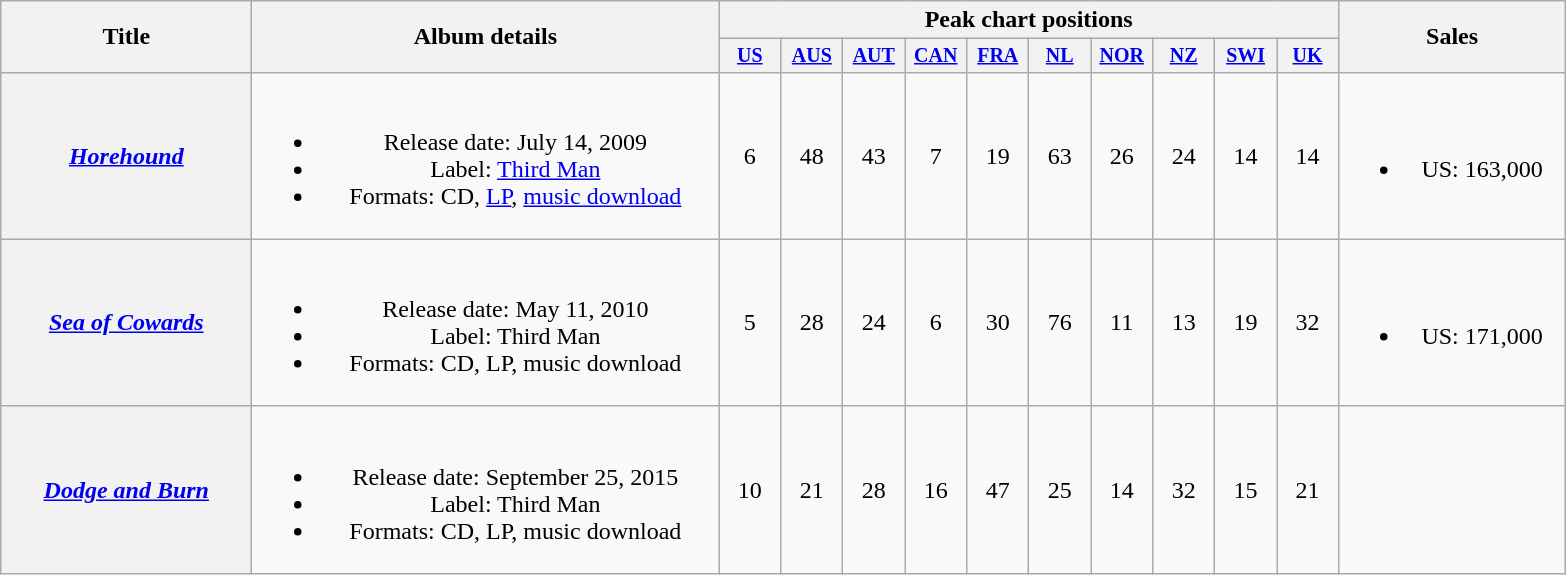<table class="wikitable plainrowheaders" style="text-align:center;">
<tr>
<th rowspan="2" style="width:10em;">Title</th>
<th rowspan="2" style="width:19em;">Album details</th>
<th colspan="10">Peak chart positions</th>
<th rowspan="2" style="width:9em;">Sales</th>
</tr>
<tr style="font-size:smaller;">
<th style="width:35px;"><a href='#'>US</a><br></th>
<th style="width:35px;"><a href='#'>AUS</a><br></th>
<th style="width:35px;"><a href='#'>AUT</a><br></th>
<th style="width:35px;"><a href='#'>CAN</a><br></th>
<th style="width:35px;"><a href='#'>FRA</a><br></th>
<th style="width:35px;"><a href='#'>NL</a><br></th>
<th style="width:35px;"><a href='#'>NOR</a><br></th>
<th style="width:35px;"><a href='#'>NZ</a><br></th>
<th style="width:35px;"><a href='#'>SWI</a><br></th>
<th style="width:35px;"><a href='#'>UK</a><br></th>
</tr>
<tr>
<th scope="row"><em><a href='#'>Horehound</a></em></th>
<td><br><ul><li>Release date: July 14, 2009</li><li>Label: <a href='#'>Third Man</a></li><li>Formats: CD, <a href='#'>LP</a>, <a href='#'>music download</a></li></ul></td>
<td>6</td>
<td>48</td>
<td>43</td>
<td>7</td>
<td>19</td>
<td>63</td>
<td>26</td>
<td>24</td>
<td>14</td>
<td>14</td>
<td><br><ul><li>US: 163,000</li></ul></td>
</tr>
<tr>
<th scope="row"><em><a href='#'>Sea of Cowards</a></em></th>
<td><br><ul><li>Release date: May 11, 2010</li><li>Label: Third Man</li><li>Formats: CD, LP, music download</li></ul></td>
<td>5</td>
<td>28</td>
<td>24</td>
<td>6</td>
<td>30</td>
<td>76</td>
<td>11</td>
<td>13</td>
<td>19</td>
<td>32</td>
<td><br><ul><li>US: 171,000</li></ul></td>
</tr>
<tr>
<th scope="row"><em><a href='#'>Dodge and Burn</a></em></th>
<td><br><ul><li>Release date: September 25, 2015</li><li>Label: Third Man</li><li>Formats: CD, LP, music download</li></ul></td>
<td>10</td>
<td>21</td>
<td>28</td>
<td>16</td>
<td>47</td>
<td>25</td>
<td>14</td>
<td>32</td>
<td>15</td>
<td>21</td>
<td></td>
</tr>
</table>
